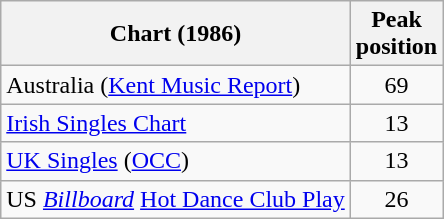<table class="wikitable">
<tr>
<th>Chart (1986)</th>
<th>Peak<br> position</th>
</tr>
<tr>
<td>Australia (<a href='#'>Kent Music Report</a>)</td>
<td align="center">69</td>
</tr>
<tr>
<td><a href='#'>Irish Singles Chart</a></td>
<td align="center">13</td>
</tr>
<tr>
<td><a href='#'>UK Singles</a> (<a href='#'>OCC</a>)</td>
<td align="center">13</td>
</tr>
<tr>
<td>US <em><a href='#'>Billboard</a></em> <a href='#'>Hot Dance Club Play</a></td>
<td align="center">26</td>
</tr>
</table>
